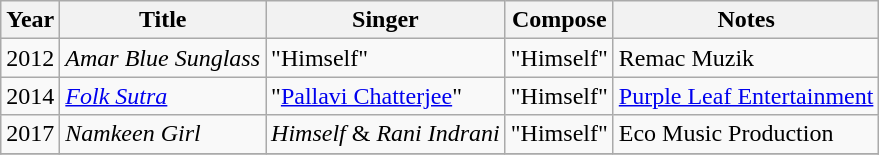<table class="wikitable sortable">
<tr>
<th>Year</th>
<th>Title</th>
<th>Singer</th>
<th>Compose</th>
<th>Notes</th>
</tr>
<tr>
<td>2012</td>
<td><em>Amar Blue Sunglass</em></td>
<td>"Himself"</td>
<td>"Himself"</td>
<td>Remac Muzik</td>
</tr>
<tr>
<td>2014</td>
<td><em><a href='#'>Folk Sutra</a></em></td>
<td>"<a href='#'>Pallavi Chatterjee</a>"</td>
<td>"Himself"</td>
<td><a href='#'>Purple Leaf Entertainment</a></td>
</tr>
<tr>
<td>2017</td>
<td><em>Namkeen Girl</em></td>
<td><em>Himself</em> & <em>Rani Indrani</em></td>
<td>"Himself"</td>
<td>Eco Music Production</td>
</tr>
<tr>
</tr>
</table>
